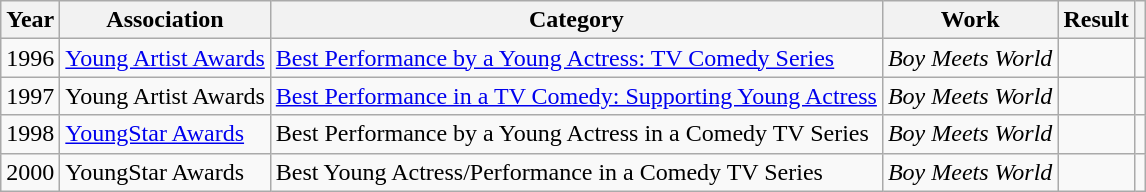<table class="wikitable">
<tr>
<th>Year</th>
<th>Association</th>
<th>Category</th>
<th>Work</th>
<th>Result</th>
<th></th>
</tr>
<tr>
<td>1996</td>
<td><a href='#'>Young Artist Awards</a></td>
<td><a href='#'>Best Performance by a Young Actress: TV Comedy Series</a></td>
<td><em>Boy Meets World</em></td>
<td></td>
<td style="text-align:center;"></td>
</tr>
<tr>
<td>1997</td>
<td>Young Artist Awards</td>
<td><a href='#'>Best Performance in a TV Comedy: Supporting Young Actress</a></td>
<td><em>Boy Meets World</em></td>
<td></td>
<td style="text-align:center;"></td>
</tr>
<tr>
<td>1998</td>
<td><a href='#'>YoungStar Awards</a></td>
<td>Best Performance by a Young Actress in a Comedy TV Series</td>
<td><em>Boy Meets World</em></td>
<td></td>
<td></td>
</tr>
<tr>
<td>2000</td>
<td>YoungStar Awards</td>
<td>Best Young Actress/Performance in a Comedy TV Series</td>
<td><em>Boy Meets World</em></td>
<td></td>
<td></td>
</tr>
</table>
